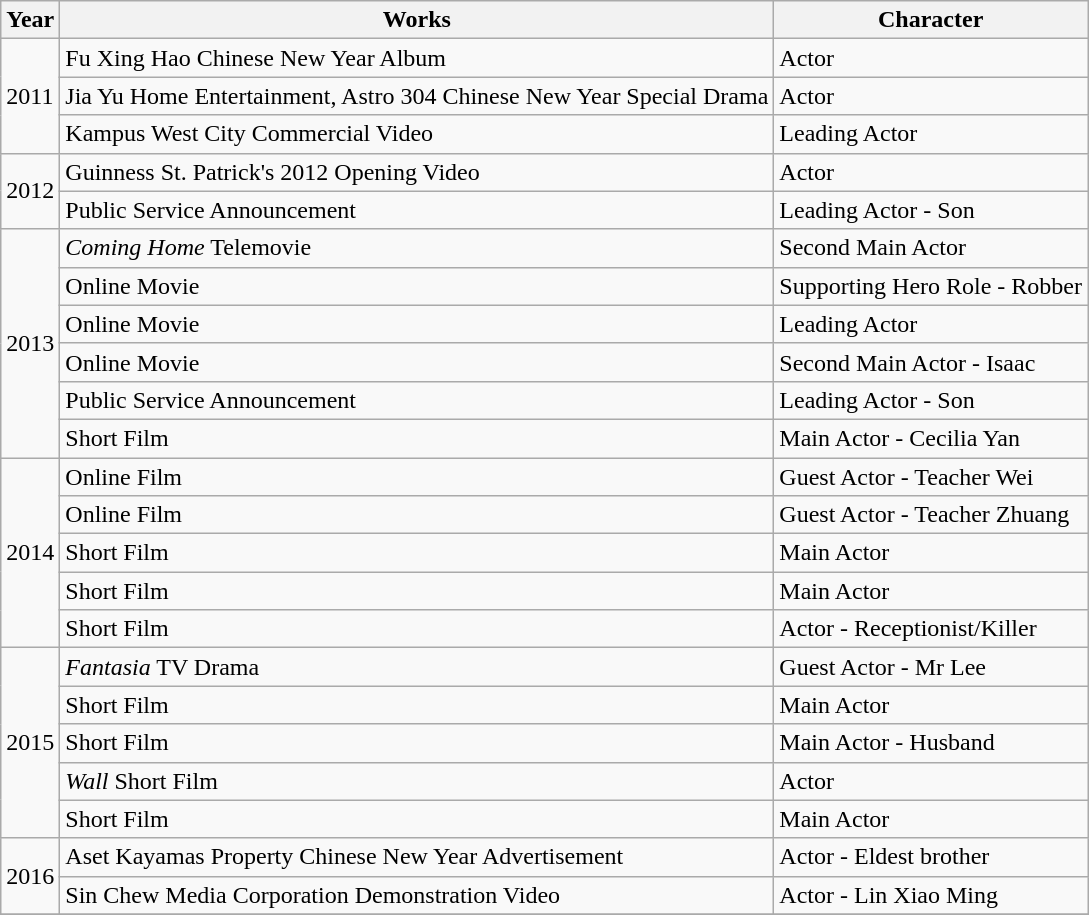<table class="wikitable">
<tr>
<th>Year</th>
<th>Works</th>
<th>Character</th>
</tr>
<tr>
<td rowspan=3>2011</td>
<td>Fu Xing Hao Chinese New Year Album</td>
<td>Actor</td>
</tr>
<tr>
<td>Jia Yu Home Entertainment, Astro 304 Chinese New Year Special Drama</td>
<td>Actor</td>
</tr>
<tr>
<td>Kampus West City Commercial Video</td>
<td>Leading Actor</td>
</tr>
<tr>
<td rowspan=2>2012</td>
<td>Guinness St. Patrick's 2012 Opening Video</td>
<td>Actor</td>
</tr>
<tr>
<td> Public Service Announcement</td>
<td>Leading Actor - Son</td>
</tr>
<tr>
<td rowspan=6>2013</td>
<td><em>Coming Home</em> Telemovie</td>
<td>Second Main Actor</td>
</tr>
<tr>
<td> Online Movie</td>
<td>Supporting Hero Role - Robber</td>
</tr>
<tr>
<td> Online Movie</td>
<td>Leading Actor</td>
</tr>
<tr>
<td> Online Movie</td>
<td>Second Main Actor - Isaac</td>
</tr>
<tr>
<td> Public Service Announcement</td>
<td>Leading Actor - Son</td>
</tr>
<tr>
<td> Short Film</td>
<td>Main Actor - Cecilia Yan</td>
</tr>
<tr>
<td rowspan=5>2014</td>
<td> Online Film</td>
<td>Guest Actor - Teacher Wei</td>
</tr>
<tr>
<td> Online Film</td>
<td>Guest Actor - Teacher Zhuang</td>
</tr>
<tr>
<td> Short Film</td>
<td>Main Actor</td>
</tr>
<tr>
<td> Short Film</td>
<td>Main Actor</td>
</tr>
<tr>
<td> Short Film</td>
<td>Actor - Receptionist/Killer</td>
</tr>
<tr>
<td rowspan=5>2015</td>
<td><em>Fantasia</em> TV Drama</td>
<td>Guest Actor - Mr Lee</td>
</tr>
<tr>
<td> Short Film</td>
<td>Main Actor</td>
</tr>
<tr>
<td> Short Film</td>
<td>Main Actor - Husband</td>
</tr>
<tr>
<td><em>Wall</em> Short Film</td>
<td>Actor</td>
</tr>
<tr>
<td> Short Film</td>
<td>Main Actor</td>
</tr>
<tr>
<td rowspan=2>2016</td>
<td>Aset Kayamas Property Chinese New Year Advertisement </td>
<td>Actor - Eldest brother</td>
</tr>
<tr>
<td>Sin Chew Media Corporation  Demonstration Video</td>
<td>Actor - Lin Xiao Ming</td>
</tr>
<tr>
</tr>
</table>
